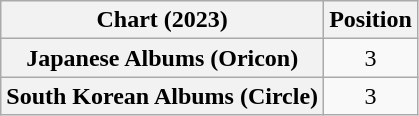<table class="wikitable sortable plainrowheaders" style="text-align:center">
<tr>
<th scope="col">Chart (2023)</th>
<th scope="col">Position</th>
</tr>
<tr>
<th scope="row">Japanese Albums (Oricon)</th>
<td>3</td>
</tr>
<tr>
<th scope="row">South Korean Albums (Circle)</th>
<td>3</td>
</tr>
</table>
